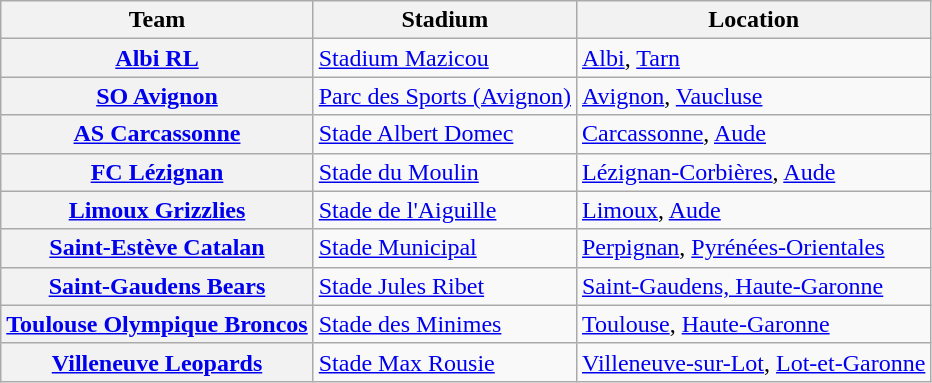<table class="wikitable plainrowheaders">
<tr>
<th scope=col>Team</th>
<th scope=col>Stadium</th>
<th scope=col>Location</th>
</tr>
<tr>
<th scope=row> <a href='#'>Albi RL</a></th>
<td><a href='#'>Stadium Mazicou</a></td>
<td><a href='#'>Albi</a>, <a href='#'>Tarn</a></td>
</tr>
<tr>
<th scope=row> <a href='#'>SO Avignon</a></th>
<td><a href='#'>Parc des Sports (Avignon)</a></td>
<td><a href='#'>Avignon</a>, <a href='#'>Vaucluse</a></td>
</tr>
<tr>
<th scope=row> <a href='#'>AS Carcassonne</a></th>
<td><a href='#'>Stade Albert Domec</a></td>
<td><a href='#'>Carcassonne</a>, <a href='#'>Aude</a></td>
</tr>
<tr>
<th scope=row> <a href='#'>FC Lézignan</a></th>
<td><a href='#'>Stade du Moulin</a></td>
<td><a href='#'>Lézignan-Corbières</a>, <a href='#'>Aude</a></td>
</tr>
<tr>
<th scope=row> <a href='#'>Limoux Grizzlies</a></th>
<td><a href='#'>Stade de l'Aiguille</a></td>
<td><a href='#'>Limoux</a>, <a href='#'>Aude</a></td>
</tr>
<tr>
<th scope=row> <a href='#'>Saint-Estève Catalan</a></th>
<td><a href='#'>Stade Municipal</a></td>
<td><a href='#'>Perpignan</a>, <a href='#'>Pyrénées-Orientales</a></td>
</tr>
<tr>
<th scope=row> <a href='#'>Saint-Gaudens Bears</a></th>
<td><a href='#'>Stade Jules Ribet</a></td>
<td><a href='#'>Saint-Gaudens, Haute-Garonne</a></td>
</tr>
<tr>
<th scope=row> <a href='#'>Toulouse Olympique Broncos</a></th>
<td><a href='#'>Stade des Minimes</a></td>
<td><a href='#'>Toulouse</a>, <a href='#'>Haute-Garonne</a></td>
</tr>
<tr>
<th scope=row> <a href='#'>Villeneuve Leopards</a></th>
<td><a href='#'>Stade Max Rousie</a></td>
<td><a href='#'>Villeneuve-sur-Lot</a>, <a href='#'>Lot-et-Garonne</a></td>
</tr>
</table>
